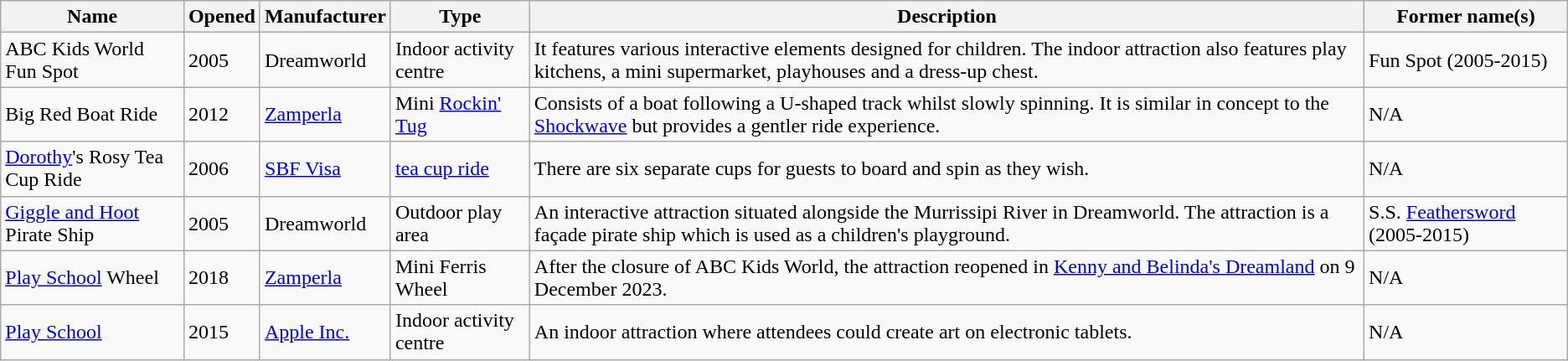<table class="wikitable">
<tr>
<th>Name</th>
<th>Opened</th>
<th>Manufacturer</th>
<th>Type</th>
<th>Description</th>
<th>Former name(s)</th>
</tr>
<tr>
<td>ABC Kids World Fun Spot</td>
<td>2005</td>
<td>Dreamworld</td>
<td>Indoor activity centre</td>
<td>It features various interactive elements designed for children. The indoor attraction also features play kitchens, a mini supermarket, playhouses and a dress-up chest.</td>
<td>Fun Spot (2005-2015)</td>
</tr>
<tr>
<td>Big Red Boat Ride</td>
<td>2012</td>
<td><a href='#'>Zamperla</a></td>
<td>Mini <a href='#'>Rockin' Tug</a></td>
<td>Consists of a boat following a U-shaped track whilst slowly spinning. It is similar in concept to the <a href='#'>Shockwave</a> but provides a gentler ride experience.</td>
<td>N/A</td>
</tr>
<tr>
<td><a href='#'>Dorothy</a>'s Rosy Tea Cup Ride</td>
<td>2006</td>
<td><a href='#'>SBF Visa</a></td>
<td><a href='#'>tea cup ride</a></td>
<td>There are six separate cups for guests to board and spin as they wish.</td>
<td>N/A</td>
</tr>
<tr>
<td><a href='#'>Giggle and Hoot</a> Pirate Ship</td>
<td>2005</td>
<td>Dreamworld</td>
<td>Outdoor play area</td>
<td>An interactive attraction situated alongside the Murrissipi River in Dreamworld. The attraction is a façade pirate ship which is used as a children's playground.</td>
<td>S.S. <a href='#'>Feathersword</a> (2005-2015)</td>
</tr>
<tr>
<td><a href='#'>Play School</a> Wheel</td>
<td>2018</td>
<td><a href='#'>Zamperla</a></td>
<td>Mini Ferris Wheel</td>
<td>After the closure of ABC Kids World, the attraction reopened in <a href='#'>Kenny and Belinda's Dreamland</a> on 9 December 2023.</td>
<td>N/A</td>
</tr>
<tr>
<td><a href='#'>Play School</a></td>
<td>2015</td>
<td><a href='#'>Apple Inc.</a></td>
<td>Indoor activity centre</td>
<td>An indoor attraction where attendees could create art on electronic tablets.</td>
<td>N/A</td>
</tr>
</table>
